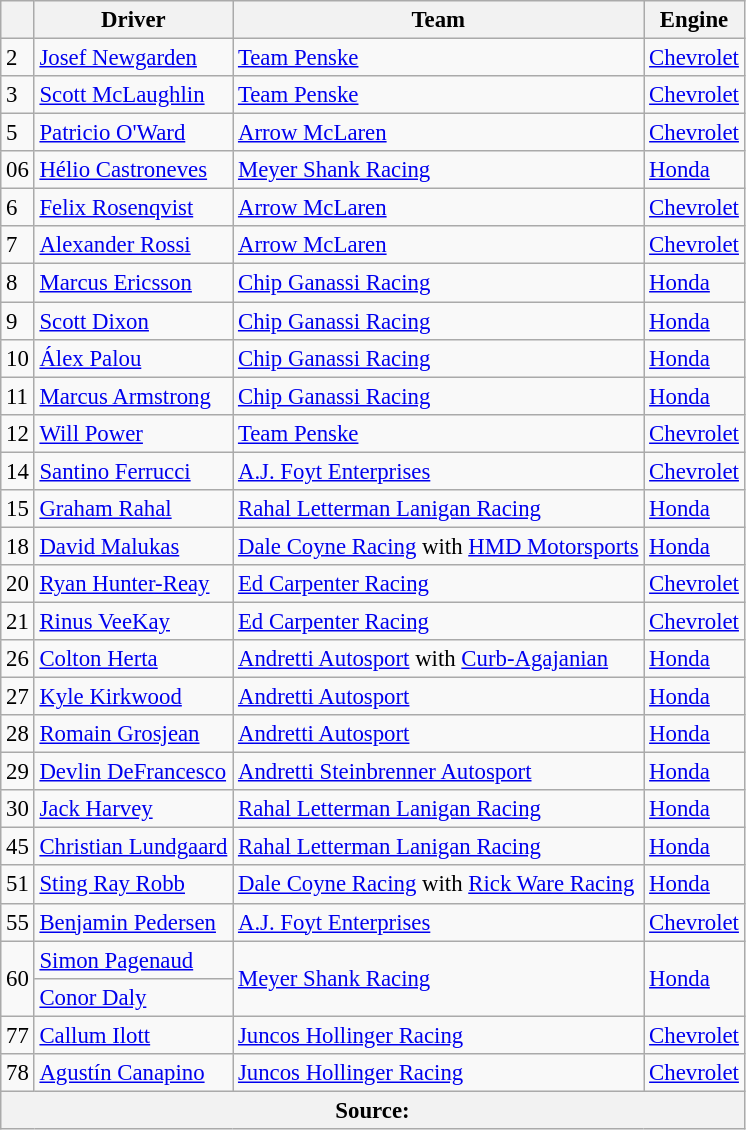<table class="wikitable" style="font-size: 95%;">
<tr>
<th align=center></th>
<th>Driver</th>
<th>Team</th>
<th>Engine</th>
</tr>
<tr>
<td>2</td>
<td> <a href='#'>Josef Newgarden</a> <strong></strong></td>
<td><a href='#'>Team Penske</a></td>
<td><a href='#'>Chevrolet</a></td>
</tr>
<tr>
<td>3</td>
<td> <a href='#'>Scott McLaughlin</a> <strong></strong></td>
<td><a href='#'>Team Penske</a></td>
<td><a href='#'>Chevrolet</a></td>
</tr>
<tr>
<td>5</td>
<td> <a href='#'>Patricio O'Ward</a></td>
<td><a href='#'>Arrow McLaren</a></td>
<td><a href='#'>Chevrolet</a></td>
</tr>
<tr>
<td>06</td>
<td> <a href='#'>Hélio Castroneves</a> <strong></strong></td>
<td><a href='#'>Meyer Shank Racing</a></td>
<td><a href='#'>Honda</a></td>
</tr>
<tr>
<td>6</td>
<td> <a href='#'>Felix Rosenqvist</a></td>
<td><a href='#'>Arrow McLaren</a></td>
<td><a href='#'>Chevrolet</a></td>
</tr>
<tr>
<td>7</td>
<td> <a href='#'>Alexander Rossi</a> <strong></strong></td>
<td><a href='#'>Arrow McLaren</a></td>
<td><a href='#'>Chevrolet</a></td>
</tr>
<tr>
<td>8</td>
<td> <a href='#'>Marcus Ericsson</a></td>
<td><a href='#'>Chip Ganassi Racing</a></td>
<td><a href='#'>Honda</a></td>
</tr>
<tr>
<td>9</td>
<td> <a href='#'>Scott Dixon</a> <strong></strong></td>
<td><a href='#'>Chip Ganassi Racing</a></td>
<td><a href='#'>Honda</a></td>
</tr>
<tr>
<td>10</td>
<td> <a href='#'>Álex Palou</a></td>
<td><a href='#'>Chip Ganassi Racing</a></td>
<td><a href='#'>Honda</a></td>
</tr>
<tr>
<td>11</td>
<td> <a href='#'>Marcus Armstrong</a> <strong></strong></td>
<td><a href='#'>Chip Ganassi Racing</a></td>
<td><a href='#'>Honda</a></td>
</tr>
<tr>
<td>12</td>
<td> <a href='#'>Will Power</a> <strong></strong></td>
<td><a href='#'>Team Penske</a></td>
<td><a href='#'>Chevrolet</a></td>
</tr>
<tr>
<td>14</td>
<td> <a href='#'>Santino Ferrucci</a></td>
<td><a href='#'>A.J. Foyt Enterprises</a></td>
<td><a href='#'>Chevrolet</a></td>
</tr>
<tr>
<td>15</td>
<td> <a href='#'>Graham Rahal</a> <strong></strong></td>
<td><a href='#'>Rahal Letterman Lanigan Racing</a></td>
<td><a href='#'>Honda</a></td>
</tr>
<tr>
<td>18</td>
<td> <a href='#'>David Malukas</a></td>
<td><a href='#'>Dale Coyne Racing</a> with <a href='#'>HMD Motorsports</a></td>
<td><a href='#'>Honda</a></td>
</tr>
<tr>
<td>20</td>
<td> <a href='#'>Ryan Hunter-Reay</a></td>
<td><a href='#'>Ed Carpenter Racing</a></td>
<td><a href='#'>Chevrolet</a></td>
</tr>
<tr>
<td>21</td>
<td> <a href='#'>Rinus VeeKay</a></td>
<td><a href='#'>Ed Carpenter Racing</a></td>
<td><a href='#'>Chevrolet</a></td>
</tr>
<tr>
<td>26</td>
<td> <a href='#'>Colton Herta</a> <strong></strong></td>
<td><a href='#'>Andretti Autosport</a> with <a href='#'>Curb-Agajanian</a></td>
<td><a href='#'>Honda</a></td>
</tr>
<tr>
<td>27</td>
<td> <a href='#'>Kyle Kirkwood</a></td>
<td><a href='#'>Andretti Autosport</a></td>
<td><a href='#'>Honda</a></td>
</tr>
<tr>
<td>28</td>
<td> <a href='#'>Romain Grosjean</a></td>
<td><a href='#'>Andretti Autosport</a></td>
<td><a href='#'>Honda</a></td>
</tr>
<tr>
<td>29</td>
<td> <a href='#'>Devlin DeFrancesco</a></td>
<td><a href='#'>Andretti Steinbrenner Autosport</a></td>
<td><a href='#'>Honda</a></td>
</tr>
<tr>
<td>30</td>
<td> <a href='#'>Jack Harvey</a></td>
<td><a href='#'>Rahal Letterman Lanigan Racing</a></td>
<td><a href='#'>Honda</a></td>
</tr>
<tr>
<td>45</td>
<td> <a href='#'>Christian Lundgaard</a></td>
<td><a href='#'>Rahal Letterman Lanigan Racing</a></td>
<td><a href='#'>Honda</a></td>
</tr>
<tr>
<td>51</td>
<td> <a href='#'>Sting Ray Robb</a> <strong></strong></td>
<td><a href='#'>Dale Coyne Racing</a> with <a href='#'>Rick Ware Racing</a></td>
<td><a href='#'>Honda</a></td>
</tr>
<tr>
<td>55</td>
<td> <a href='#'>Benjamin Pedersen</a> <strong></strong></td>
<td><a href='#'>A.J. Foyt Enterprises</a></td>
<td><a href='#'>Chevrolet</a></td>
</tr>
<tr>
<td rowspan="2">60</td>
<td> <a href='#'>Simon Pagenaud</a> <strong></strong></td>
<td rowspan="2"><a href='#'>Meyer Shank Racing</a></td>
<td rowspan="2"><a href='#'>Honda</a></td>
</tr>
<tr>
<td> <a href='#'>Conor Daly</a></td>
</tr>
<tr>
<td>77</td>
<td> <a href='#'>Callum Ilott</a></td>
<td><a href='#'>Juncos Hollinger Racing</a></td>
<td><a href='#'>Chevrolet</a></td>
</tr>
<tr>
<td>78</td>
<td> <a href='#'>Agustín Canapino</a> <strong></strong></td>
<td><a href='#'>Juncos Hollinger Racing</a></td>
<td><a href='#'>Chevrolet</a></td>
</tr>
<tr>
<th colspan=4>Source:</th>
</tr>
</table>
